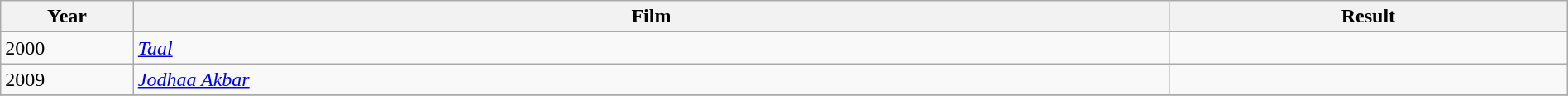<table class="wikitable plainrowheaders" width="100%" "textcolor:#000;">
<tr>
<th scope="col" width=5%><strong>Year</strong></th>
<th scope="col" width=39%><strong>Film</strong></th>
<th scope="col" width=15%><strong>Result</strong></th>
</tr>
<tr>
<td>2000</td>
<td><em><a href='#'>Taal</a></em></td>
<td></td>
</tr>
<tr>
<td>2009</td>
<td><em><a href='#'>Jodhaa Akbar</a></em></td>
<td></td>
</tr>
<tr>
</tr>
</table>
